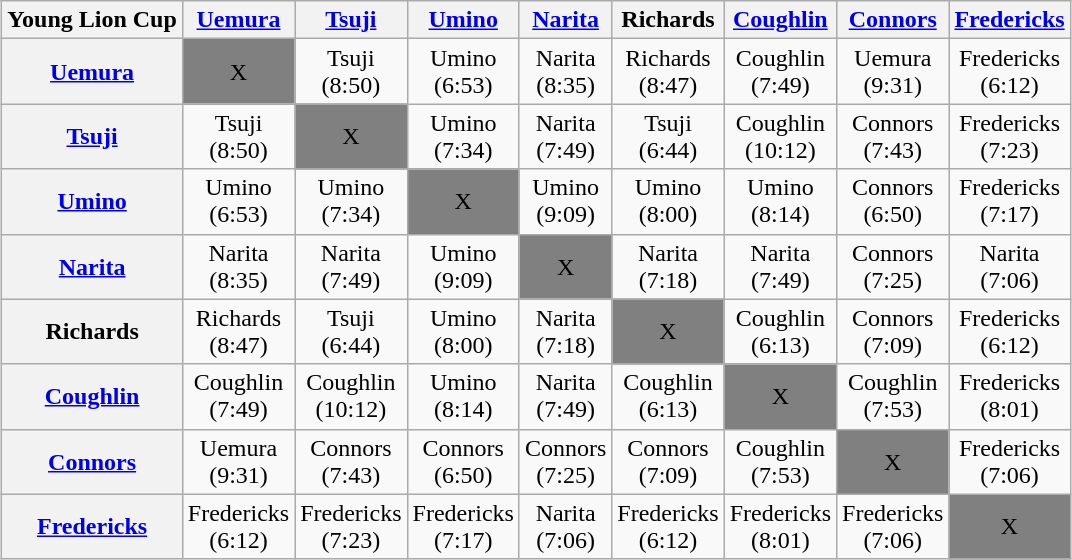<table class="wikitable" style="margin: 1em auto 1em auto">
<tr align="center">
<th>Young Lion Cup</th>
<th><a href='#'>Uemura</a></th>
<th><a href='#'>Tsuji</a></th>
<th><a href='#'>Umino</a></th>
<th><a href='#'>Narita</a></th>
<th>Richards</th>
<th><a href='#'>Coughlin</a></th>
<th><a href='#'>Connors</a></th>
<th><a href='#'>Fredericks</a></th>
</tr>
<tr align="center">
<th><a href='#'>Uemura</a></th>
<td bgcolor=grey>X</td>
<td>Tsuji<br>(8:50)</td>
<td>Umino<br>(6:53)</td>
<td>Narita<br>(8:35)</td>
<td>Richards<br>(8:47)</td>
<td>Coughlin<br>(7:49)</td>
<td>Uemura<br>(9:31)</td>
<td>Fredericks<br>(6:12)</td>
</tr>
<tr align="center">
<th><a href='#'>Tsuji</a></th>
<td>Tsuji<br>(8:50)</td>
<td bgcolor=grey>X</td>
<td>Umino<br>(7:34)</td>
<td>Narita<br>(7:49)</td>
<td>Tsuji<br>(6:44)</td>
<td>Coughlin<br>(10:12)</td>
<td>Connors<br>(7:43)</td>
<td>Fredericks<br>(7:23)</td>
</tr>
<tr align="center">
<th><a href='#'>Umino</a></th>
<td>Umino<br>(6:53)</td>
<td>Umino<br>(7:34)</td>
<td bgcolor=grey>X</td>
<td>Umino<br>(9:09)</td>
<td>Umino<br>(8:00)</td>
<td>Umino<br>(8:14)</td>
<td>Connors<br>(6:50)</td>
<td>Fredericks<br>(7:17)</td>
</tr>
<tr align="center">
<th><a href='#'>Narita</a></th>
<td>Narita<br>(8:35)</td>
<td>Narita<br>(7:49)</td>
<td>Umino<br>(9:09)</td>
<td bgcolor=grey>X</td>
<td>Narita<br>(7:18)</td>
<td>Narita<br>(7:49)</td>
<td>Connors<br>(7:25)</td>
<td>Narita<br>(7:06)</td>
</tr>
<tr align="center">
<th>Richards</th>
<td>Richards<br>(8:47)</td>
<td>Tsuji<br>(6:44)</td>
<td>Umino<br>(8:00)</td>
<td>Narita<br>(7:18)</td>
<td bgcolor=grey>X</td>
<td>Coughlin<br>(6:13)</td>
<td>Connors<br>(7:09)</td>
<td>Fredericks<br>(6:12)</td>
</tr>
<tr align="center">
<th><a href='#'>Coughlin</a></th>
<td>Coughlin<br>(7:49)</td>
<td>Coughlin<br>(10:12)</td>
<td>Umino<br>(8:14)</td>
<td>Narita<br>(7:49)</td>
<td>Coughlin<br>(6:13)</td>
<td bgcolor=grey>X</td>
<td>Coughlin<br>(7:53)</td>
<td>Fredericks<br>(8:01)</td>
</tr>
<tr align="center">
<th><a href='#'>Connors</a></th>
<td>Uemura<br>(9:31)</td>
<td>Connors<br>(7:43)</td>
<td>Connors<br>(6:50)</td>
<td>Connors<br>(7:25)</td>
<td>Connors<br>(7:09)</td>
<td>Coughlin<br>(7:53)</td>
<td bgcolor=grey>X</td>
<td>Fredericks<br>(7:06)</td>
</tr>
<tr align="center">
<th><a href='#'>Fredericks</a></th>
<td>Fredericks<br>(6:12)</td>
<td>Fredericks<br>(7:23)</td>
<td>Fredericks<br>(7:17)</td>
<td>Narita<br>(7:06)</td>
<td>Fredericks<br>(6:12)</td>
<td>Fredericks<br>(8:01)</td>
<td>Fredericks<br>(7:06)</td>
<td bgcolor=grey>X</td>
</tr>
</table>
